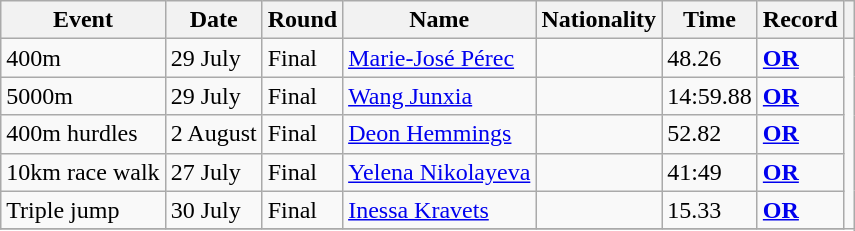<table class="wikitable sortable">
<tr>
<th>Event</th>
<th>Date</th>
<th>Round</th>
<th>Name</th>
<th>Nationality</th>
<th>Time</th>
<th>Record</th>
<th></th>
</tr>
<tr>
<td>400m</td>
<td>29 July</td>
<td>Final</td>
<td align="left"><a href='#'>Marie-José Pérec</a></td>
<td align="left"></td>
<td>48.26</td>
<td><strong><a href='#'>OR</a></strong></td>
</tr>
<tr>
<td>5000m</td>
<td>29 July</td>
<td>Final</td>
<td align="left"><a href='#'>Wang Junxia</a></td>
<td align="left"></td>
<td>14:59.88</td>
<td><strong><a href='#'>OR</a></strong></td>
</tr>
<tr>
<td>400m hurdles</td>
<td>2 August</td>
<td>Final</td>
<td align="left"><a href='#'>Deon Hemmings</a></td>
<td align="left"></td>
<td>52.82</td>
<td><strong><a href='#'>OR</a></strong></td>
</tr>
<tr>
<td>10km race walk</td>
<td>27 July</td>
<td>Final</td>
<td align="left"><a href='#'>Yelena Nikolayeva</a></td>
<td align="left"></td>
<td>41:49</td>
<td><strong><a href='#'>OR</a></strong></td>
</tr>
<tr>
<td>Triple jump</td>
<td>30 July</td>
<td>Final</td>
<td align="left"><a href='#'>Inessa Kravets</a></td>
<td align="left"></td>
<td>15.33</td>
<td><strong><a href='#'>OR</a></strong></td>
</tr>
<tr>
</tr>
</table>
